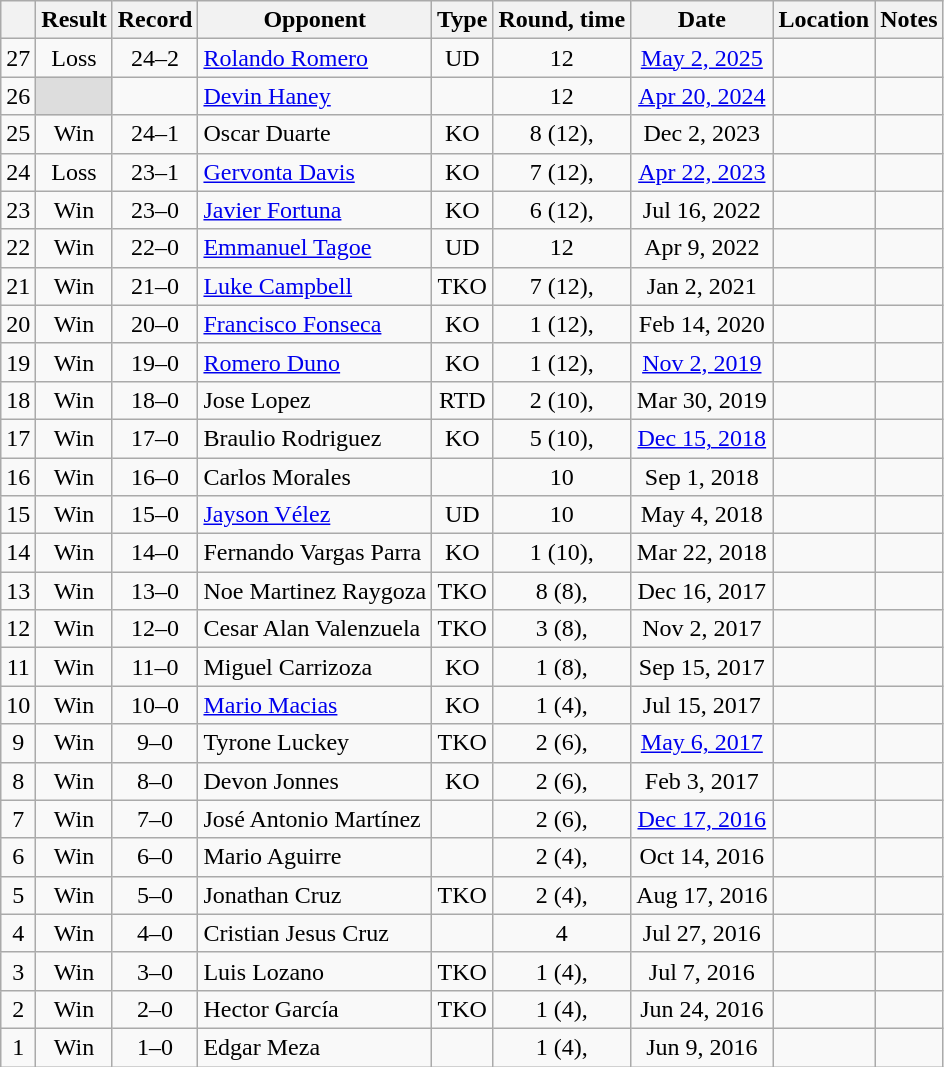<table class="wikitable" style="text-align:center">
<tr>
<th></th>
<th>Result</th>
<th>Record</th>
<th>Opponent</th>
<th>Type</th>
<th>Round, time</th>
<th>Date</th>
<th>Location</th>
<th>Notes</th>
</tr>
<tr>
<td>27</td>
<td>Loss</td>
<td>24–2 </td>
<td style="text-align:left;"><a href='#'>Rolando Romero</a></td>
<td>UD</td>
<td>12</td>
<td><a href='#'>May 2, 2025</a></td>
<td style="text-align:left;"></td>
<td style="text-align:left;"></td>
</tr>
<tr>
<td>26</td>
<td style="background: #DDD"></td>
<td></td>
<td style="text-align:left;"><a href='#'>Devin Haney</a></td>
<td></td>
<td>12</td>
<td><a href='#'>Apr 20, 2024</a></td>
<td style="text-align:left;"></td>
<td style="text-align:left;"></td>
</tr>
<tr>
<td>25</td>
<td>Win</td>
<td>24–1</td>
<td style="text-align:left;">Oscar Duarte</td>
<td>KO</td>
<td>8 (12), </td>
<td>Dec 2, 2023</td>
<td style="text-align:left;"></td>
<td></td>
</tr>
<tr>
<td>24</td>
<td>Loss</td>
<td>23–1</td>
<td style="text-align:left;"><a href='#'>Gervonta Davis</a></td>
<td>KO</td>
<td>7 (12), </td>
<td><a href='#'>Apr 22, 2023</a></td>
<td style="text-align:left;"></td>
<td></td>
</tr>
<tr>
<td>23</td>
<td>Win</td>
<td>23–0</td>
<td style="text-align:left;"><a href='#'>Javier Fortuna</a></td>
<td>KO</td>
<td>6 (12), </td>
<td>Jul 16, 2022</td>
<td style="text-align:left;"></td>
<td style="text-align:left;"></td>
</tr>
<tr>
<td>22</td>
<td>Win</td>
<td>22–0</td>
<td align=left><a href='#'>Emmanuel Tagoe</a></td>
<td>UD</td>
<td>12</td>
<td>Apr 9, 2022</td>
<td align=left></td>
<td></td>
</tr>
<tr>
<td>21</td>
<td>Win</td>
<td>21–0</td>
<td style="text-align:left;"><a href='#'>Luke Campbell</a></td>
<td>TKO</td>
<td>7 (12), </td>
<td>Jan 2, 2021</td>
<td style="text-align:left;"></td>
<td style="text-align:left;"></td>
</tr>
<tr>
<td>20</td>
<td>Win</td>
<td>20–0</td>
<td style="text-align:left;"><a href='#'>Francisco Fonseca</a></td>
<td>KO</td>
<td>1 (12), </td>
<td>Feb 14, 2020</td>
<td style="text-align:left;"></td>
<td style="text-align:left;"></td>
</tr>
<tr>
<td>19</td>
<td>Win</td>
<td>19–0</td>
<td style="text-align:left;"><a href='#'>Romero Duno</a></td>
<td>KO</td>
<td>1 (12), </td>
<td><a href='#'>Nov 2, 2019</a></td>
<td style="text-align:left;"></td>
<td style="text-align:left;"></td>
</tr>
<tr>
<td>18</td>
<td>Win</td>
<td>18–0</td>
<td style="text-align:left;">Jose Lopez</td>
<td>RTD</td>
<td>2 (10), </td>
<td>Mar 30, 2019</td>
<td style="text-align:left;"></td>
<td></td>
</tr>
<tr>
<td>17</td>
<td>Win</td>
<td>17–0</td>
<td style="text-align:left;">Braulio Rodriguez</td>
<td>KO</td>
<td>5 (10), </td>
<td><a href='#'>Dec 15, 2018</a></td>
<td style="text-align:left;"></td>
<td></td>
</tr>
<tr>
<td>16</td>
<td>Win</td>
<td>16–0</td>
<td style="text-align:left;">Carlos Morales</td>
<td></td>
<td>10</td>
<td>Sep 1, 2018</td>
<td style="text-align:left;"></td>
<td></td>
</tr>
<tr>
<td>15</td>
<td>Win</td>
<td>15–0</td>
<td style="text-align:left;"><a href='#'>Jayson Vélez</a></td>
<td>UD</td>
<td>10</td>
<td>May 4, 2018</td>
<td style="text-align:left;"></td>
<td style="text-align:left;"></td>
</tr>
<tr>
<td>14</td>
<td>Win</td>
<td>14–0</td>
<td style="text-align:left;">Fernando Vargas Parra</td>
<td>KO</td>
<td>1 (10), </td>
<td>Mar 22, 2018</td>
<td style="text-align:left;"></td>
<td style="text-align:left;"></td>
</tr>
<tr>
<td>13</td>
<td>Win</td>
<td>13–0</td>
<td style="text-align:left;">Noe Martinez Raygoza</td>
<td>TKO</td>
<td>8 (8), </td>
<td>Dec 16, 2017</td>
<td style="text-align:left;"></td>
<td></td>
</tr>
<tr>
<td>12</td>
<td>Win</td>
<td>12–0</td>
<td style="text-align:left;">Cesar Alan Valenzuela</td>
<td>TKO</td>
<td>3 (8), </td>
<td>Nov 2, 2017</td>
<td style="text-align:left;"></td>
<td style="text-align:left;"></td>
</tr>
<tr>
<td>11</td>
<td>Win</td>
<td>11–0</td>
<td style="text-align:left;">Miguel Carrizoza</td>
<td>KO</td>
<td>1 (8), </td>
<td>Sep 15, 2017</td>
<td style="text-align:left;"></td>
<td style="text-align:left;"></td>
</tr>
<tr>
<td>10</td>
<td>Win</td>
<td>10–0</td>
<td style="text-align:left;"><a href='#'>Mario Macias</a></td>
<td>KO</td>
<td>1 (4), </td>
<td>Jul 15, 2017</td>
<td style="text-align:left;"></td>
<td></td>
</tr>
<tr>
<td>9</td>
<td>Win</td>
<td>9–0</td>
<td style="text-align:left;">Tyrone Luckey</td>
<td>TKO</td>
<td>2 (6), </td>
<td><a href='#'>May 6, 2017</a></td>
<td style="text-align:left;"></td>
<td></td>
</tr>
<tr>
<td>8</td>
<td>Win</td>
<td>8–0</td>
<td style="text-align:left;">Devon Jonnes</td>
<td>KO</td>
<td>2 (6), </td>
<td>Feb 3, 2017</td>
<td style="text-align:left;"></td>
<td></td>
</tr>
<tr>
<td>7</td>
<td>Win</td>
<td>7–0</td>
<td style="text-align:left;">José Antonio Martínez</td>
<td></td>
<td>2 (6), </td>
<td><a href='#'>Dec 17, 2016</a></td>
<td style="text-align:left;"></td>
<td></td>
</tr>
<tr>
<td>6</td>
<td>Win</td>
<td>6–0</td>
<td style="text-align:left;">Mario Aguirre</td>
<td></td>
<td>2 (4), </td>
<td>Oct 14, 2016</td>
<td style="text-align:left;"></td>
<td></td>
</tr>
<tr>
<td>5</td>
<td>Win</td>
<td>5–0</td>
<td style="text-align:left;">Jonathan Cruz</td>
<td>TKO</td>
<td>2 (4), </td>
<td>Aug 17, 2016</td>
<td style="text-align:left;"></td>
<td></td>
</tr>
<tr>
<td>4</td>
<td>Win</td>
<td>4–0</td>
<td style="text-align:left;">Cristian Jesus Cruz</td>
<td></td>
<td>4</td>
<td>Jul 27, 2016</td>
<td style="text-align:left;"></td>
<td></td>
</tr>
<tr>
<td>3</td>
<td>Win</td>
<td>3–0</td>
<td style="text-align:left;">Luis Lozano</td>
<td>TKO</td>
<td>1 (4), </td>
<td>Jul 7, 2016</td>
<td style="text-align:left;"></td>
<td></td>
</tr>
<tr>
<td>2</td>
<td>Win</td>
<td>2–0</td>
<td style="text-align:left;">Hector García</td>
<td>TKO</td>
<td>1 (4), </td>
<td>Jun 24, 2016</td>
<td style="text-align:left;"></td>
<td></td>
</tr>
<tr>
<td>1</td>
<td>Win</td>
<td>1–0</td>
<td style="text-align:left;">Edgar Meza</td>
<td></td>
<td>1 (4), </td>
<td>Jun 9, 2016</td>
<td style="text-align:left;"></td>
<td></td>
</tr>
</table>
